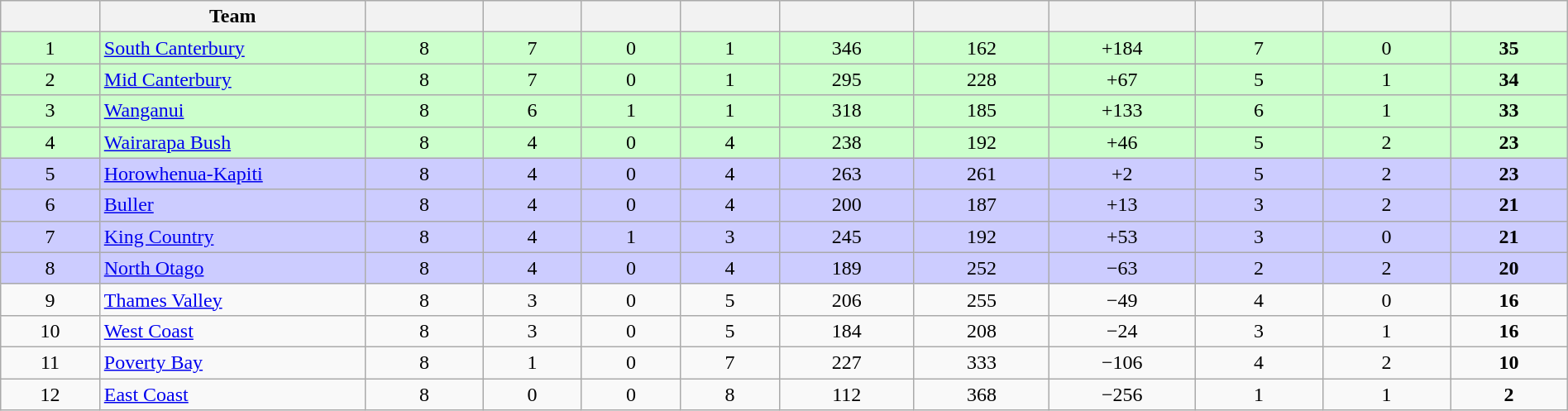<table class="wikitable" style="text-align:center;width:100%">
<tr>
<th abbr="Position" style="width:20px"></th>
<th style="width:17%">Team</th>
<th abbr="Played" style="width:25px"></th>
<th abbr="Won" style="width:20px"></th>
<th abbr="Drawn" style="width:20px"></th>
<th abbr="Lost" style="width:20px"></th>
<th abbr="Points for" style="width:30px"></th>
<th abbr="Points against" style="width:30px"></th>
<th abbr="Points difference" style="width:30px"></th>
<th abbr="Bonus Points 1" style="width:28px"></th>
<th abbr="Bonus Points 2" style="width:28px"></th>
<th abbr="Points" style="width:25px"></th>
</tr>
<tr style="background:#cfc">
<td>1</td>
<td style="text-align:left"><a href='#'>South Canterbury</a></td>
<td>8</td>
<td>7</td>
<td>0</td>
<td>1</td>
<td>346</td>
<td>162</td>
<td>+184</td>
<td>7</td>
<td>0</td>
<td><strong>35</strong></td>
</tr>
<tr style="background:#cfc">
<td>2</td>
<td style="text-align:left"><a href='#'>Mid Canterbury</a></td>
<td>8</td>
<td>7</td>
<td>0</td>
<td>1</td>
<td>295</td>
<td>228</td>
<td>+67</td>
<td>5</td>
<td>1</td>
<td><strong>34</strong></td>
</tr>
<tr style="background:#cfc">
<td>3</td>
<td style="text-align:left"><a href='#'>Wanganui</a></td>
<td>8</td>
<td>6</td>
<td>1</td>
<td>1</td>
<td>318</td>
<td>185</td>
<td>+133</td>
<td>6</td>
<td>1</td>
<td><strong>33</strong></td>
</tr>
<tr style="background:#cfc">
<td>4</td>
<td style="text-align:left"><a href='#'>Wairarapa Bush</a></td>
<td>8</td>
<td>4</td>
<td>0</td>
<td>4</td>
<td>238</td>
<td>192</td>
<td>+46</td>
<td>5</td>
<td>2</td>
<td><strong>23</strong></td>
</tr>
<tr style="background:#ccf">
<td>5</td>
<td style="text-align:left"><a href='#'>Horowhenua-Kapiti</a></td>
<td>8</td>
<td>4</td>
<td>0</td>
<td>4</td>
<td>263</td>
<td>261</td>
<td>+2</td>
<td>5</td>
<td>2</td>
<td><strong>23</strong></td>
</tr>
<tr style="background:#ccf">
<td>6</td>
<td style="text-align:left"><a href='#'>Buller</a></td>
<td>8</td>
<td>4</td>
<td>0</td>
<td>4</td>
<td>200</td>
<td>187</td>
<td>+13</td>
<td>3</td>
<td>2</td>
<td><strong>21</strong></td>
</tr>
<tr style="background:#ccf">
<td>7</td>
<td style="text-align:left"><a href='#'>King Country</a></td>
<td>8</td>
<td>4</td>
<td>1</td>
<td>3</td>
<td>245</td>
<td>192</td>
<td>+53</td>
<td>3</td>
<td>0</td>
<td><strong>21</strong></td>
</tr>
<tr style="background:#ccf">
<td>8</td>
<td style="text-align:left"><a href='#'>North Otago</a></td>
<td>8</td>
<td>4</td>
<td>0</td>
<td>4</td>
<td>189</td>
<td>252</td>
<td>−63</td>
<td>2</td>
<td>2</td>
<td><strong>20</strong></td>
</tr>
<tr>
<td>9</td>
<td style="text-align:left"><a href='#'>Thames Valley</a></td>
<td>8</td>
<td>3</td>
<td>0</td>
<td>5</td>
<td>206</td>
<td>255</td>
<td>−49</td>
<td>4</td>
<td>0</td>
<td><strong>16</strong></td>
</tr>
<tr>
<td>10</td>
<td style="text-align:left"><a href='#'>West Coast</a></td>
<td>8</td>
<td>3</td>
<td>0</td>
<td>5</td>
<td>184</td>
<td>208</td>
<td>−24</td>
<td>3</td>
<td>1</td>
<td><strong>16</strong></td>
</tr>
<tr>
<td>11</td>
<td style="text-align:left"><a href='#'>Poverty Bay</a></td>
<td>8</td>
<td>1</td>
<td>0</td>
<td>7</td>
<td>227</td>
<td>333</td>
<td>−106</td>
<td>4</td>
<td>2</td>
<td><strong>10</strong></td>
</tr>
<tr>
<td>12</td>
<td style="text-align:left"><a href='#'>East Coast</a></td>
<td>8</td>
<td>0</td>
<td>0</td>
<td>8</td>
<td>112</td>
<td>368</td>
<td>−256</td>
<td>1</td>
<td>1</td>
<td><strong>2</strong></td>
</tr>
</table>
